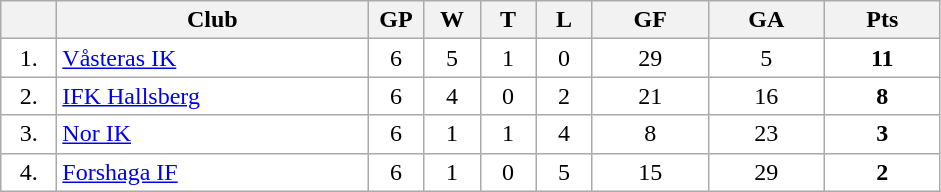<table class="wikitable">
<tr>
<th width="30"></th>
<th width="200">Club</th>
<th width="30">GP</th>
<th width="30">W</th>
<th width="30">T</th>
<th width="30">L</th>
<th width="70">GF</th>
<th width="70">GA</th>
<th width="70">Pts</th>
</tr>
<tr bgcolor="#FFFFFF" align="center">
<td>1.</td>
<td align="left"><a href='#'>Våsteras IK</a></td>
<td>6</td>
<td>5</td>
<td>1</td>
<td>0</td>
<td>29</td>
<td>5</td>
<td><strong>11</strong></td>
</tr>
<tr bgcolor="#FFFFFF" align="center">
<td>2.</td>
<td align="left"><a href='#'>IFK Hallsberg</a></td>
<td>6</td>
<td>4</td>
<td>0</td>
<td>2</td>
<td>21</td>
<td>16</td>
<td><strong>8</strong></td>
</tr>
<tr bgcolor="#FFFFFF" align="center">
<td>3.</td>
<td align="left"><a href='#'>Nor IK</a></td>
<td>6</td>
<td>1</td>
<td>1</td>
<td>4</td>
<td>8</td>
<td>23</td>
<td><strong>3</strong></td>
</tr>
<tr bgcolor="#FFFFFF" align="center">
<td>4.</td>
<td align="left"><a href='#'>Forshaga IF</a></td>
<td>6</td>
<td>1</td>
<td>0</td>
<td>5</td>
<td>15</td>
<td>29</td>
<td><strong>2</strong></td>
</tr>
</table>
